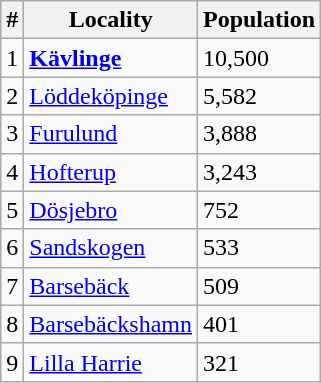<table class="wikitable">
<tr>
<th>#</th>
<th>Locality</th>
<th>Population</th>
</tr>
<tr>
<td>1</td>
<td><strong><a href='#'>Kävlinge</a></strong></td>
<td>10,500</td>
</tr>
<tr>
<td>2</td>
<td><a href='#'>Löddeköpinge</a></td>
<td>5,582</td>
</tr>
<tr>
<td>3</td>
<td><a href='#'>Furulund</a></td>
<td>3,888</td>
</tr>
<tr>
<td>4</td>
<td><a href='#'>Hofterup</a></td>
<td>3,243</td>
</tr>
<tr>
<td>5</td>
<td><a href='#'>Dösjebro</a></td>
<td>752</td>
</tr>
<tr>
<td>6</td>
<td><a href='#'>Sandskogen</a></td>
<td>533</td>
</tr>
<tr>
<td>7</td>
<td><a href='#'>Barsebäck</a></td>
<td>509</td>
</tr>
<tr>
<td>8</td>
<td><a href='#'>Barsebäckshamn</a></td>
<td>401</td>
</tr>
<tr>
<td>9</td>
<td><a href='#'>Lilla Harrie</a></td>
<td>321</td>
</tr>
</table>
